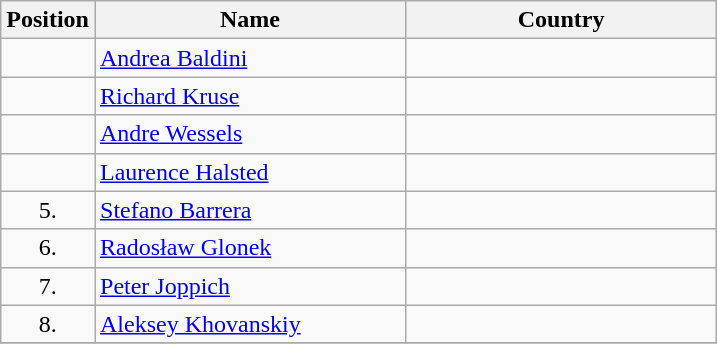<table class="wikitable">
<tr>
<th width="20">Position</th>
<th width="200">Name</th>
<th width="200">Country</th>
</tr>
<tr>
<td align="center"></td>
<td><a href='#'>Andrea Baldini</a></td>
<td></td>
</tr>
<tr>
<td align="center"></td>
<td><a href='#'>Richard Kruse</a></td>
<td></td>
</tr>
<tr>
<td align="center"></td>
<td><a href='#'>Andre Wessels</a></td>
<td></td>
</tr>
<tr>
<td align="center"></td>
<td><a href='#'>Laurence Halsted</a></td>
<td></td>
</tr>
<tr>
<td align="center">5.</td>
<td><a href='#'>Stefano Barrera</a></td>
<td></td>
</tr>
<tr>
<td align="center">6.</td>
<td><a href='#'>Radosław Glonek</a></td>
<td></td>
</tr>
<tr>
<td align="center">7.</td>
<td><a href='#'>Peter Joppich</a></td>
<td></td>
</tr>
<tr>
<td align="center">8.</td>
<td><a href='#'>Aleksey Khovanskiy</a></td>
<td></td>
</tr>
<tr>
</tr>
</table>
